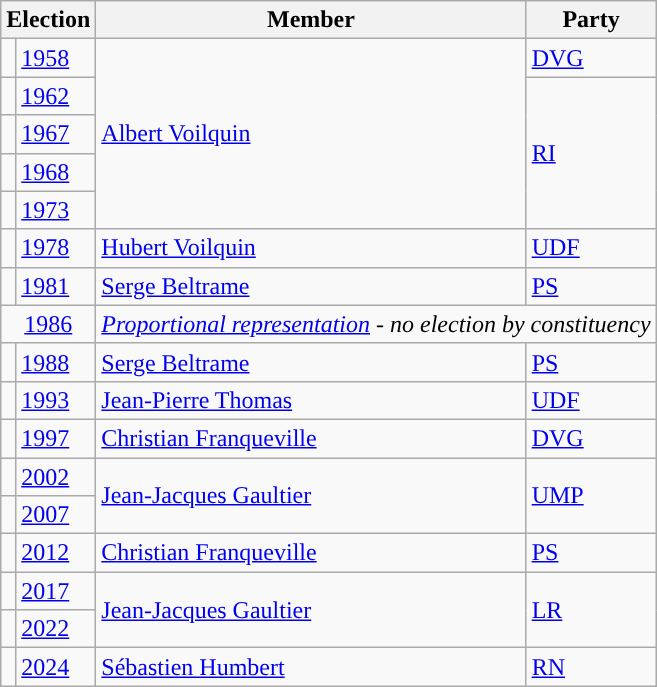<table class="wikitable">
<tr>
<th colspan="2">Election</th>
<th>Member</th>
<th>Party</th>
</tr>
<tr>
<td style="background-color: "></td>
<td><a href='#'>1958</a></td>
<td rowspan="5"><a href='#'>Albert Voilquin</a></td>
<td><a href='#'>DVG</a></td>
</tr>
<tr>
<td style="background-color: "></td>
<td><a href='#'>1962</a></td>
<td rowspan="4"><a href='#'>RI</a></td>
</tr>
<tr>
<td style="background-color: "></td>
<td><a href='#'>1967</a></td>
</tr>
<tr>
<td style="background-color: "></td>
<td><a href='#'>1968</a></td>
</tr>
<tr>
<td style="background-color: "></td>
<td><a href='#'>1973</a></td>
</tr>
<tr>
<td style="background-color: "></td>
<td><a href='#'>1978</a></td>
<td><a href='#'>Hubert Voilquin</a></td>
<td><a href='#'>UDF</a></td>
</tr>
<tr>
<td style="background-color: "></td>
<td><a href='#'>1981</a></td>
<td><a href='#'>Serge Beltrame</a></td>
<td><a href='#'>PS</a></td>
</tr>
<tr>
<td colspan="2" align="center"><a href='#'>1986</a></td>
<td colspan="2"><em><a href='#'>Proportional representation</a> - no election by constituency</em></td>
</tr>
<tr>
<td style="background-color: "></td>
<td><a href='#'>1988</a></td>
<td><a href='#'>Serge Beltrame</a></td>
<td><a href='#'>PS</a></td>
</tr>
<tr>
<td style="background-color: "></td>
<td><a href='#'>1993</a></td>
<td><a href='#'>Jean-Pierre Thomas</a></td>
<td><a href='#'>UDF</a></td>
</tr>
<tr>
<td style="background-color: "></td>
<td><a href='#'>1997</a></td>
<td><a href='#'>Christian Franqueville</a></td>
<td><a href='#'>DVG</a></td>
</tr>
<tr>
<td style="background-color: "></td>
<td><a href='#'>2002</a></td>
<td rowspan="2"><a href='#'>Jean-Jacques Gaultier</a></td>
<td rowspan="2"><a href='#'>UMP</a></td>
</tr>
<tr>
<td style="background-color: "></td>
<td><a href='#'>2007</a></td>
</tr>
<tr>
<td style="background-color: "></td>
<td><a href='#'>2012</a></td>
<td><a href='#'>Christian Franqueville</a></td>
<td><a href='#'>PS</a></td>
</tr>
<tr>
<td style="background-color: "></td>
<td><a href='#'>2017</a></td>
<td rowspan="2"><a href='#'>Jean-Jacques Gaultier</a></td>
<td rowspan="2"><a href='#'>LR</a></td>
</tr>
<tr>
<td style="background-color: "></td>
<td><a href='#'>2022</a></td>
</tr>
<tr>
<td style="background-color: "></td>
<td><a href='#'>2024</a></td>
<td><a href='#'>Sébastien Humbert</a></td>
<td><a href='#'>RN</a></td>
</tr>
</table>
